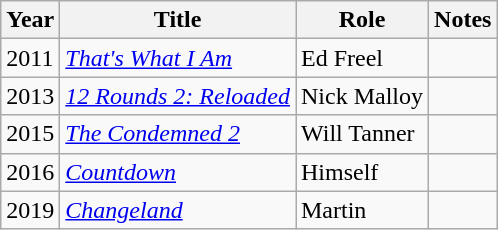<table class="wikitable sortable">
<tr>
<th>Year</th>
<th>Title</th>
<th>Role</th>
<th>Notes</th>
</tr>
<tr>
<td>2011</td>
<td><em><a href='#'>That's What I Am</a></em></td>
<td>Ed Freel</td>
<td></td>
</tr>
<tr>
<td>2013</td>
<td><em><a href='#'>12 Rounds 2: Reloaded</a></em></td>
<td>Nick Malloy</td>
<td></td>
</tr>
<tr>
<td>2015</td>
<td><em><a href='#'>The Condemned 2</a></em></td>
<td>Will Tanner</td>
<td></td>
</tr>
<tr>
<td>2016</td>
<td><em><a href='#'>Countdown</a></em></td>
<td>Himself</td>
<td></td>
</tr>
<tr>
<td>2019</td>
<td><em><a href='#'>Changeland</a></em></td>
<td>Martin</td>
<td></td>
</tr>
</table>
